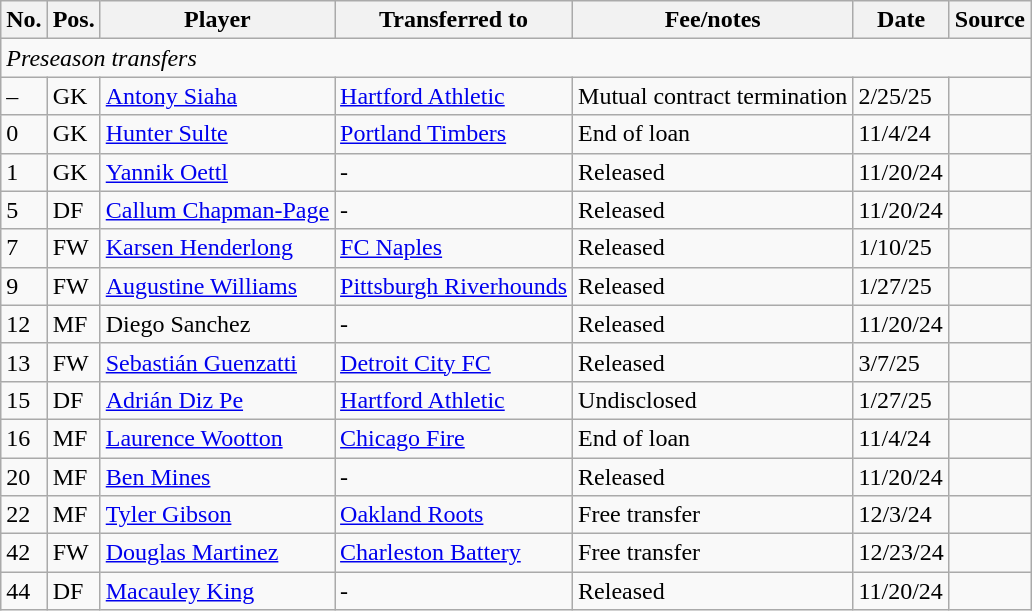<table class="wikitable sortable">
<tr>
<th>No.</th>
<th>Pos.</th>
<th>Player</th>
<th>Transferred to</th>
<th>Fee/notes</th>
<th>Date</th>
<th>Source</th>
</tr>
<tr>
<td colspan="7"><em>Preseason transfers</em></td>
</tr>
<tr>
<td>–</td>
<td>GK</td>
<td> <a href='#'>Antony Siaha</a></td>
<td><a href='#'>Hartford Athletic</a></td>
<td>Mutual contract termination</td>
<td>2/25/25</td>
<td></td>
</tr>
<tr>
<td>0</td>
<td>GK</td>
<td> <a href='#'>Hunter Sulte</a></td>
<td><a href='#'>Portland Timbers</a></td>
<td>End of loan</td>
<td>11/4/24</td>
<td></td>
</tr>
<tr>
<td>1</td>
<td>GK</td>
<td> <a href='#'>Yannik Oettl</a></td>
<td>-</td>
<td>Released</td>
<td>11/20/24</td>
<td></td>
</tr>
<tr>
<td>5</td>
<td>DF</td>
<td> <a href='#'>Callum Chapman-Page</a></td>
<td>-</td>
<td>Released</td>
<td>11/20/24</td>
<td></td>
</tr>
<tr>
<td>7</td>
<td>FW</td>
<td> <a href='#'>Karsen Henderlong</a></td>
<td><a href='#'>FC Naples</a></td>
<td>Released</td>
<td>1/10/25</td>
<td></td>
</tr>
<tr>
<td>9</td>
<td>FW</td>
<td> <a href='#'>Augustine Williams</a></td>
<td><a href='#'>Pittsburgh Riverhounds</a></td>
<td>Released</td>
<td>1/27/25</td>
<td></td>
</tr>
<tr>
<td>12</td>
<td>MF</td>
<td> Diego Sanchez</td>
<td>-</td>
<td>Released</td>
<td>11/20/24</td>
<td></td>
</tr>
<tr>
<td>13</td>
<td>FW</td>
<td> <a href='#'>Sebastián Guenzatti</a></td>
<td><a href='#'>Detroit City FC</a></td>
<td>Released</td>
<td>3/7/25</td>
<td></td>
</tr>
<tr>
<td>15</td>
<td>DF</td>
<td> <a href='#'>Adrián Diz Pe</a></td>
<td><a href='#'>Hartford Athletic</a></td>
<td>Undisclosed</td>
<td>1/27/25</td>
<td></td>
</tr>
<tr>
<td>16</td>
<td>MF</td>
<td> <a href='#'>Laurence Wootton</a></td>
<td><a href='#'>Chicago Fire</a></td>
<td>End of loan</td>
<td>11/4/24</td>
<td></td>
</tr>
<tr>
<td>20</td>
<td>MF</td>
<td> <a href='#'>Ben Mines</a></td>
<td>-</td>
<td>Released</td>
<td>11/20/24</td>
<td></td>
</tr>
<tr>
<td>22</td>
<td>MF</td>
<td> <a href='#'>Tyler Gibson</a></td>
<td><a href='#'>Oakland Roots</a></td>
<td>Free transfer</td>
<td>12/3/24</td>
<td></td>
</tr>
<tr>
<td>42</td>
<td>FW</td>
<td> <a href='#'>Douglas Martinez</a></td>
<td><a href='#'>Charleston Battery</a></td>
<td>Free transfer</td>
<td>12/23/24</td>
<td></td>
</tr>
<tr>
<td>44</td>
<td>DF</td>
<td> <a href='#'>Macauley King</a></td>
<td>-</td>
<td>Released</td>
<td>11/20/24</td>
<td></td>
</tr>
</table>
